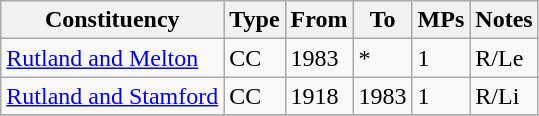<table class="wikitable">
<tr>
<th>Constituency</th>
<th>Type</th>
<th>From</th>
<th>To</th>
<th>MPs</th>
<th>Notes</th>
</tr>
<tr>
<td><a href='#'>Rutland and Melton</a></td>
<td>CC</td>
<td>1983</td>
<td>*</td>
<td>1</td>
<td>R/Le</td>
</tr>
<tr>
<td><a href='#'>Rutland and Stamford</a></td>
<td>CC</td>
<td>1918</td>
<td>1983</td>
<td>1</td>
<td>R/Li</td>
</tr>
<tr>
</tr>
</table>
